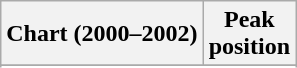<table class="wikitable sortable plainrowheaders">
<tr>
<th scope="col">Chart (2000–2002)</th>
<th scope="col">Peak<br>position</th>
</tr>
<tr>
</tr>
<tr>
</tr>
<tr>
</tr>
<tr>
</tr>
<tr>
</tr>
<tr>
</tr>
<tr>
</tr>
<tr>
</tr>
</table>
